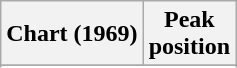<table class="wikitable sortable plainrowheaders" style="text-align:center">
<tr>
<th scope="col">Chart (1969)</th>
<th scope="col">Peak<br> position</th>
</tr>
<tr>
</tr>
<tr>
</tr>
</table>
